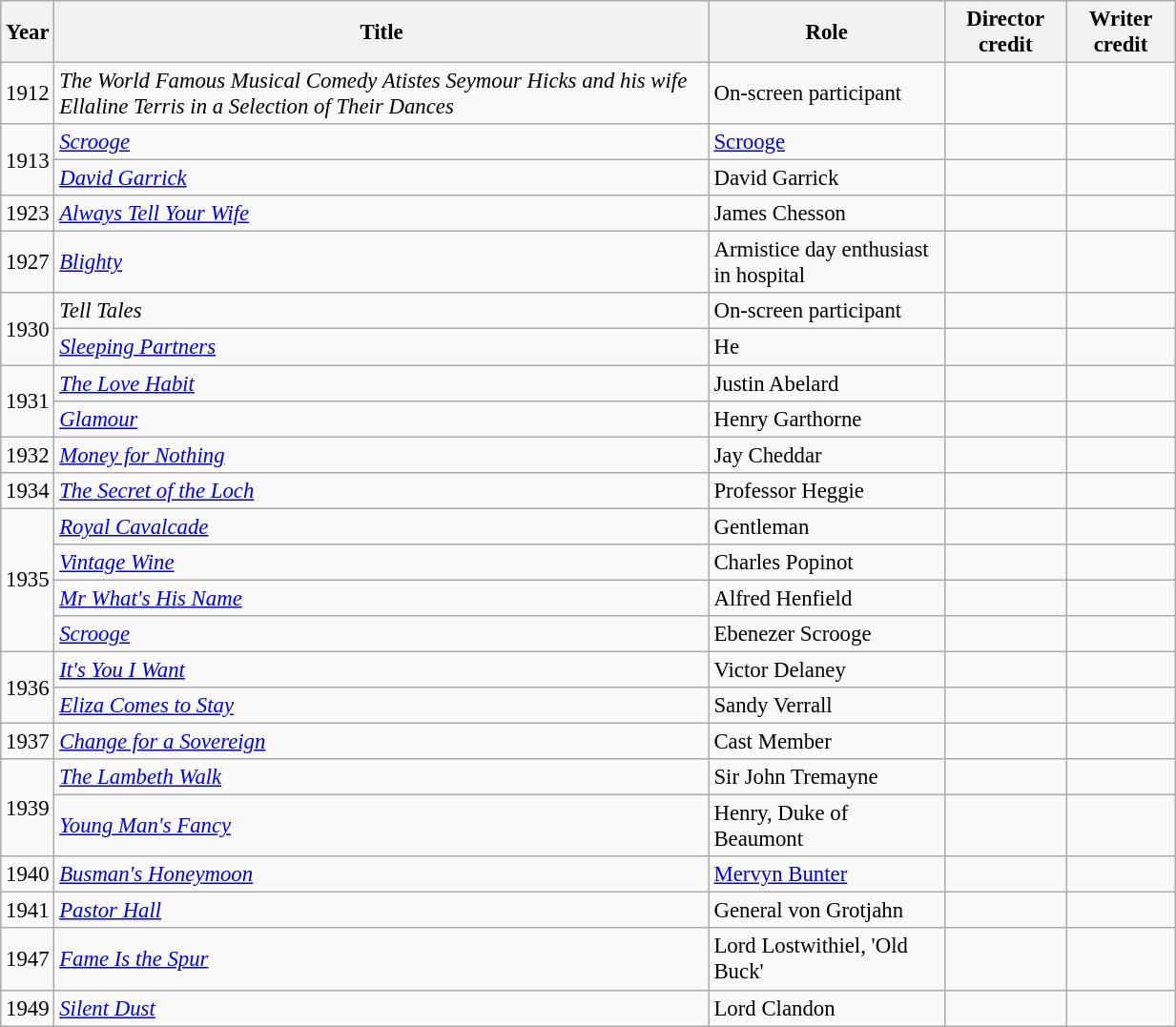<table class="wikitable sortable" style="font-size: 95%; width: 65%;">
<tr>
<th>Year</th>
<th>Title</th>
<th>Role</th>
<th>Director credit</th>
<th>Writer credit</th>
</tr>
<tr>
<td>1912</td>
<td><em>The World Famous Musical Comedy Atistes Seymour Hicks and his wife Ellaline Terris in a Selection of Their Dances</em></td>
<td>On-screen participant</td>
<td></td>
<td></td>
</tr>
<tr>
<td rowspan=2>1913</td>
<td><em><a href='#'>Scrooge</a></em></td>
<td><a href='#'>Scrooge</a></td>
<td></td>
<td></td>
</tr>
<tr>
<td><em><a href='#'>David Garrick</a></em></td>
<td>David Garrick</td>
<td></td>
<td></td>
</tr>
<tr>
<td>1923</td>
<td><em><a href='#'>Always Tell Your Wife</a></em></td>
<td>James Chesson</td>
<td></td>
<td></td>
</tr>
<tr>
<td>1927</td>
<td><em><a href='#'>Blighty</a></em></td>
<td>Armistice day enthusiast in hospital</td>
<td></td>
<td></td>
</tr>
<tr>
<td rowspan=2>1930</td>
<td><em>Tell Tales</em></td>
<td>On-screen participant</td>
<td></td>
<td></td>
</tr>
<tr>
<td><em><a href='#'>Sleeping Partners</a></em></td>
<td>He</td>
<td></td>
<td></td>
</tr>
<tr>
<td rowspan=2>1931</td>
<td><em><a href='#'>The Love Habit</a></em></td>
<td>Justin Abelard</td>
<td></td>
<td></td>
</tr>
<tr>
<td><em><a href='#'>Glamour</a></em></td>
<td>Henry Garthorne</td>
<td></td>
<td></td>
</tr>
<tr>
<td>1932</td>
<td><em><a href='#'>Money for Nothing</a></em></td>
<td>Jay Cheddar</td>
<td></td>
<td></td>
</tr>
<tr>
<td>1934</td>
<td><em><a href='#'>The Secret of the Loch</a></em></td>
<td>Professor Heggie</td>
<td></td>
<td></td>
</tr>
<tr>
<td rowspan=4>1935</td>
<td><em><a href='#'>Royal Cavalcade</a></em></td>
<td>Gentleman</td>
<td></td>
<td></td>
</tr>
<tr>
<td><em><a href='#'>Vintage Wine</a></em></td>
<td>Charles Popinot</td>
<td></td>
<td></td>
</tr>
<tr>
<td><em><a href='#'>Mr What's His Name</a></em></td>
<td>Alfred Henfield</td>
<td></td>
<td></td>
</tr>
<tr>
<td><em><a href='#'>Scrooge</a></em></td>
<td>Ebenezer Scrooge</td>
<td></td>
<td></td>
</tr>
<tr>
<td rowspan=2>1936</td>
<td><em><a href='#'>It's You I Want</a></em></td>
<td>Victor Delaney</td>
<td></td>
<td></td>
</tr>
<tr>
<td><em><a href='#'>Eliza Comes to Stay</a></em></td>
<td>Sandy Verrall</td>
<td></td>
<td></td>
</tr>
<tr>
<td>1937</td>
<td><em><a href='#'>Change for a Sovereign</a></em></td>
<td>Cast Member</td>
<td></td>
<td></td>
</tr>
<tr>
<td rowspan=2>1939</td>
<td><em><a href='#'>The Lambeth Walk</a></em></td>
<td>Sir John Tremayne</td>
<td></td>
<td></td>
</tr>
<tr>
<td><em><a href='#'>Young Man's Fancy</a></em></td>
<td>Henry, Duke of Beaumont</td>
<td></td>
<td></td>
</tr>
<tr>
<td>1940</td>
<td><em><a href='#'>Busman's Honeymoon</a></em></td>
<td><a href='#'>Mervyn Bunter</a></td>
<td></td>
<td></td>
</tr>
<tr>
<td>1941</td>
<td><em><a href='#'>Pastor Hall</a></em></td>
<td>General von Grotjahn</td>
<td></td>
<td></td>
</tr>
<tr>
<td>1947</td>
<td><em><a href='#'>Fame Is the Spur</a></em></td>
<td>Lord Lostwithiel, 'Old Buck'</td>
<td></td>
<td></td>
</tr>
<tr>
<td>1949</td>
<td><em><a href='#'>Silent Dust</a></em></td>
<td>Lord Clandon</td>
<td></td>
<td></td>
</tr>
</table>
